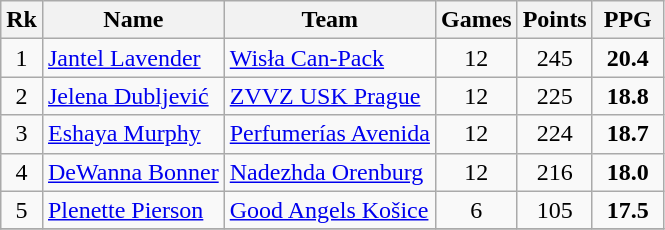<table class="wikitable" style="text-align: center;">
<tr>
<th>Rk</th>
<th>Name</th>
<th>Team</th>
<th>Games</th>
<th>Points</th>
<th width=40>PPG</th>
</tr>
<tr>
<td>1</td>
<td align="left"> <a href='#'>Jantel Lavender</a></td>
<td align="left"> <a href='#'>Wisła Can-Pack</a></td>
<td>12</td>
<td>245</td>
<td><strong>20.4</strong></td>
</tr>
<tr>
<td>2</td>
<td align="left"> <a href='#'>Jelena Dubljević</a></td>
<td align="left"> <a href='#'>ZVVZ USK Prague</a></td>
<td>12</td>
<td>225</td>
<td><strong>18.8</strong></td>
</tr>
<tr>
<td>3</td>
<td align="left"> <a href='#'>Eshaya Murphy</a></td>
<td align="left"> <a href='#'>Perfumerías Avenida</a></td>
<td>12</td>
<td>224</td>
<td><strong>18.7</strong></td>
</tr>
<tr>
<td>4</td>
<td align="left"> <a href='#'>DeWanna Bonner</a></td>
<td align="left"> <a href='#'>Nadezhda Orenburg</a></td>
<td>12</td>
<td>216</td>
<td><strong>18.0</strong></td>
</tr>
<tr>
<td>5</td>
<td align="left"> <a href='#'>Plenette Pierson</a></td>
<td align="left"> <a href='#'>Good Angels Košice</a></td>
<td>6</td>
<td>105</td>
<td><strong>17.5</strong></td>
</tr>
<tr>
</tr>
</table>
